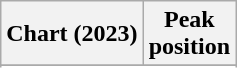<table class="wikitable sortable plainrowheaders" style="text-align:center">
<tr>
<th scope="col">Chart (2023)</th>
<th scope="col">Peak<br>position</th>
</tr>
<tr>
</tr>
<tr>
</tr>
</table>
